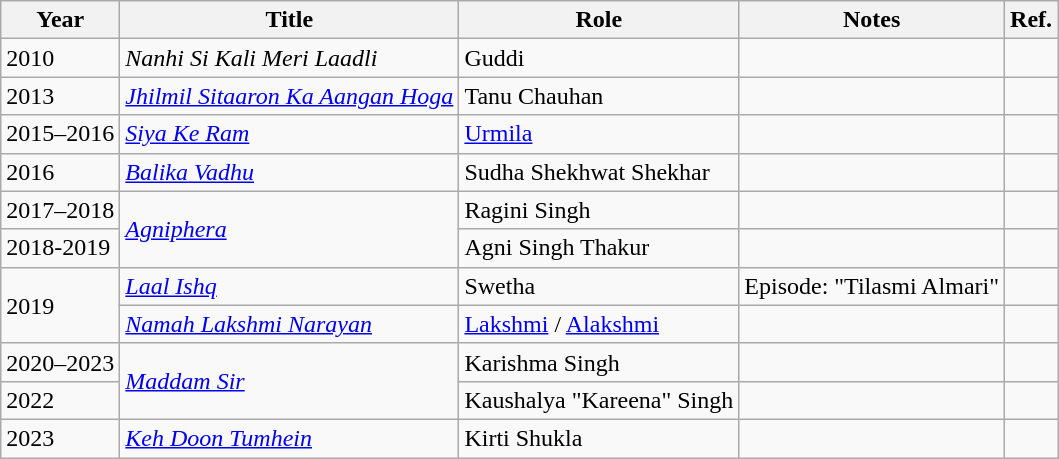<table class="wikitable sortable">
<tr>
<th>Year</th>
<th>Title</th>
<th>Role</th>
<th class="unsortable">Notes</th>
<th class="unsortable">Ref.</th>
</tr>
<tr>
<td>2010</td>
<td><em>Nanhi Si Kali Meri Laadli</em></td>
<td>Guddi</td>
<td></td>
<td></td>
</tr>
<tr>
<td>2013</td>
<td><em><a href='#'>Jhilmil Sitaaron Ka Aangan Hoga</a></em></td>
<td>Tanu Chauhan</td>
<td></td>
<td></td>
</tr>
<tr>
<td>2015–2016</td>
<td><em><a href='#'>Siya Ke Ram</a></em></td>
<td><a href='#'>Urmila</a></td>
<td></td>
<td></td>
</tr>
<tr>
<td>2016</td>
<td><em><a href='#'>Balika Vadhu</a></em></td>
<td>Sudha Shekhwat Shekhar</td>
<td></td>
<td></td>
</tr>
<tr>
<td>2017–2018</td>
<td rowspan="2"><a href='#'><em>Agniphera</em></a></td>
<td>Ragini Singh</td>
<td></td>
<td></td>
</tr>
<tr>
<td>2018-2019</td>
<td>Agni Singh Thakur</td>
<td></td>
<td></td>
</tr>
<tr>
<td rowspan="2">2019</td>
<td><a href='#'><em>Laal Ishq</em></a></td>
<td>Swetha</td>
<td>Episode: "Tilasmi Almari"</td>
<td></td>
</tr>
<tr>
<td><em><a href='#'>Namah Lakshmi Narayan</a></em></td>
<td><a href='#'>Lakshmi</a> / <a href='#'>Alakshmi</a></td>
<td></td>
<td></td>
</tr>
<tr>
<td>2020–2023</td>
<td rowspan="2"><em><a href='#'>Maddam Sir</a></em></td>
<td>Karishma Singh</td>
<td></td>
<td></td>
</tr>
<tr>
<td>2022</td>
<td>Kaushalya "Kareena" Singh</td>
<td></td>
<td></td>
</tr>
<tr>
<td>2023</td>
<td><em><a href='#'>Keh Doon Tumhein</a></em></td>
<td>Kirti Shukla</td>
<td></td>
<td></td>
</tr>
</table>
